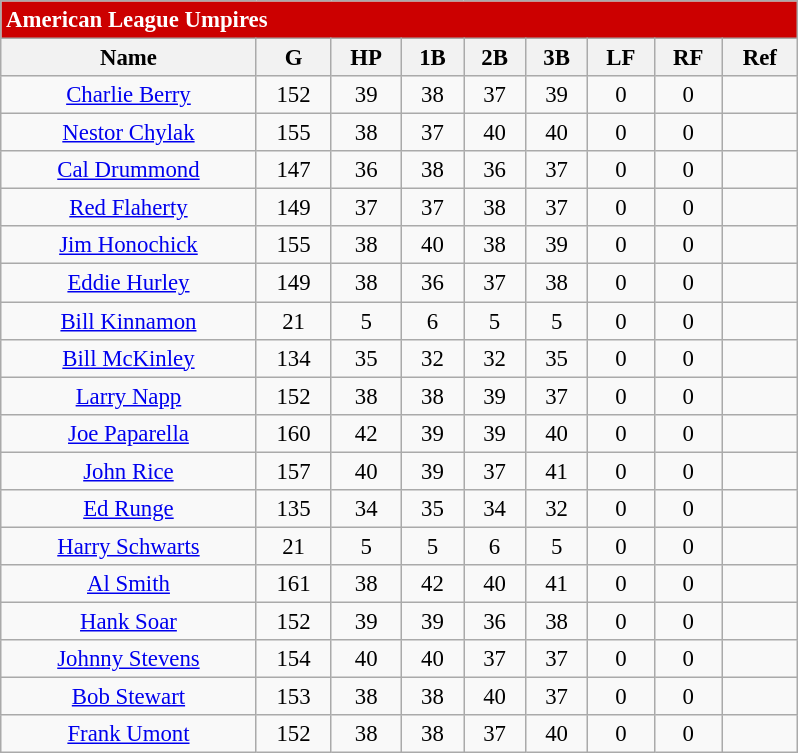<table class="wikitable" style="font-size:95%; text-align:center; width:35em;margin: 0.5em auto;">
<tr>
<th colspan="9" style="text-align:left; background:#cc0000;color:#fff"><strong>American League Umpires</strong></th>
</tr>
<tr>
<th>Name</th>
<th>G</th>
<th>HP</th>
<th>1B</th>
<th>2B</th>
<th>3B</th>
<th>LF</th>
<th>RF</th>
<th>Ref</th>
</tr>
<tr>
<td><a href='#'>Charlie Berry</a></td>
<td>152</td>
<td>39</td>
<td>38</td>
<td>37</td>
<td>39</td>
<td>0</td>
<td>0</td>
<td></td>
</tr>
<tr>
<td><a href='#'>Nestor Chylak</a></td>
<td>155</td>
<td>38</td>
<td>37</td>
<td>40</td>
<td>40</td>
<td>0</td>
<td>0</td>
<td></td>
</tr>
<tr>
<td><a href='#'>Cal Drummond</a></td>
<td>147</td>
<td>36</td>
<td>38</td>
<td>36</td>
<td>37</td>
<td>0</td>
<td>0</td>
<td></td>
</tr>
<tr>
<td><a href='#'>Red Flaherty</a></td>
<td>149</td>
<td>37</td>
<td>37</td>
<td>38</td>
<td>37</td>
<td>0</td>
<td>0</td>
<td></td>
</tr>
<tr>
<td><a href='#'>Jim Honochick</a></td>
<td>155</td>
<td>38</td>
<td>40</td>
<td>38</td>
<td>39</td>
<td>0</td>
<td>0</td>
<td></td>
</tr>
<tr>
<td><a href='#'>Eddie Hurley</a></td>
<td>149</td>
<td>38</td>
<td>36</td>
<td>37</td>
<td>38</td>
<td>0</td>
<td>0</td>
<td></td>
</tr>
<tr>
<td><a href='#'>Bill Kinnamon</a></td>
<td>21</td>
<td>5</td>
<td>6</td>
<td>5</td>
<td>5</td>
<td>0</td>
<td>0</td>
<td></td>
</tr>
<tr>
<td><a href='#'>Bill McKinley</a></td>
<td>134</td>
<td>35</td>
<td>32</td>
<td>32</td>
<td>35</td>
<td>0</td>
<td>0</td>
<td></td>
</tr>
<tr>
<td><a href='#'>Larry Napp</a></td>
<td>152</td>
<td>38</td>
<td>38</td>
<td>39</td>
<td>37</td>
<td>0</td>
<td>0</td>
<td></td>
</tr>
<tr>
<td><a href='#'>Joe Paparella</a></td>
<td>160</td>
<td>42</td>
<td>39</td>
<td>39</td>
<td>40</td>
<td>0</td>
<td>0</td>
<td></td>
</tr>
<tr>
<td><a href='#'>John Rice</a></td>
<td>157</td>
<td>40</td>
<td>39</td>
<td>37</td>
<td>41</td>
<td>0</td>
<td>0</td>
<td></td>
</tr>
<tr>
<td><a href='#'>Ed Runge</a></td>
<td>135</td>
<td>34</td>
<td>35</td>
<td>34</td>
<td>32</td>
<td>0</td>
<td>0</td>
<td></td>
</tr>
<tr>
<td><a href='#'>Harry Schwarts</a></td>
<td>21</td>
<td>5</td>
<td>5</td>
<td>6</td>
<td>5</td>
<td>0</td>
<td>0</td>
<td></td>
</tr>
<tr>
<td><a href='#'>Al Smith</a></td>
<td>161</td>
<td>38</td>
<td>42</td>
<td>40</td>
<td>41</td>
<td>0</td>
<td>0</td>
<td></td>
</tr>
<tr>
<td><a href='#'>Hank Soar</a></td>
<td>152</td>
<td>39</td>
<td>39</td>
<td>36</td>
<td>38</td>
<td>0</td>
<td>0</td>
<td></td>
</tr>
<tr>
<td><a href='#'>Johnny Stevens</a></td>
<td>154</td>
<td>40</td>
<td>40</td>
<td>37</td>
<td>37</td>
<td>0</td>
<td>0</td>
<td></td>
</tr>
<tr>
<td><a href='#'>Bob Stewart</a></td>
<td>153</td>
<td>38</td>
<td>38</td>
<td>40</td>
<td>37</td>
<td>0</td>
<td>0</td>
<td></td>
</tr>
<tr>
<td><a href='#'>Frank Umont</a></td>
<td>152</td>
<td>38</td>
<td>38</td>
<td>37</td>
<td>40</td>
<td>0</td>
<td>0</td>
<td></td>
</tr>
</table>
